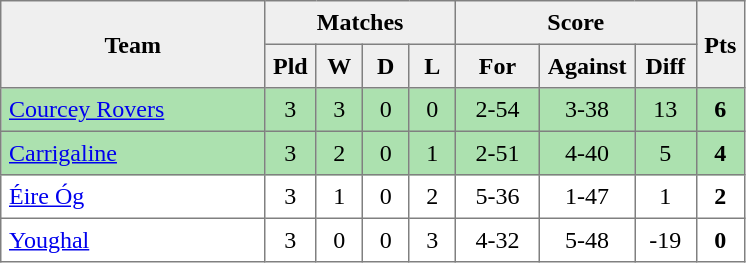<table style=border-collapse:collapse border=1 cellspacing=0 cellpadding=5>
<tr align=center bgcolor=#efefef>
<th rowspan=2 width=165>Team</th>
<th colspan=4>Matches</th>
<th colspan=3>Score</th>
<th rowspan=2width=20>Pts</th>
</tr>
<tr align=center bgcolor=#efefef>
<th width=20>Pld</th>
<th width=20>W</th>
<th width=20>D</th>
<th width=20>L</th>
<th width=45>For</th>
<th width=45>Against</th>
<th width=30>Diff</th>
</tr>
<tr align=center style="background:#ACE1AF;">
<td style="text-align:left;"><a href='#'>Courcey Rovers</a></td>
<td>3</td>
<td>3</td>
<td>0</td>
<td>0</td>
<td>2-54</td>
<td>3-38</td>
<td>13</td>
<td><strong>6</strong></td>
</tr>
<tr align=center style="background:#ACE1AF;">
<td style="text-align:left;"><a href='#'>Carrigaline</a></td>
<td>3</td>
<td>2</td>
<td>0</td>
<td>1</td>
<td>2-51</td>
<td>4-40</td>
<td>5</td>
<td><strong>4</strong></td>
</tr>
<tr align=center>
<td style="text-align:left;"><a href='#'>Éire Óg</a></td>
<td>3</td>
<td>1</td>
<td>0</td>
<td>2</td>
<td>5-36</td>
<td>1-47</td>
<td>1</td>
<td><strong>2</strong></td>
</tr>
<tr align=center>
<td style="text-align:left;"><a href='#'>Youghal</a></td>
<td>3</td>
<td>0</td>
<td>0</td>
<td>3</td>
<td>4-32</td>
<td>5-48</td>
<td>-19</td>
<td><strong>0</strong></td>
</tr>
</table>
